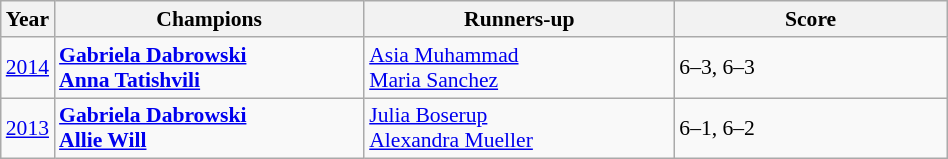<table class="wikitable" style="font-size:90%">
<tr>
<th>Year</th>
<th width="200">Champions</th>
<th width="200">Runners-up</th>
<th width="175">Score</th>
</tr>
<tr>
<td><a href='#'>2014</a></td>
<td> <strong><a href='#'>Gabriela Dabrowski</a></strong> <br>  <strong><a href='#'>Anna Tatishvili</a></strong></td>
<td> <a href='#'>Asia Muhammad</a> <br>  <a href='#'>Maria Sanchez</a></td>
<td>6–3, 6–3</td>
</tr>
<tr>
<td><a href='#'>2013</a></td>
<td> <strong><a href='#'>Gabriela Dabrowski</a></strong> <br>  <strong><a href='#'>Allie Will</a></strong></td>
<td> <a href='#'>Julia Boserup</a> <br>  <a href='#'>Alexandra Mueller</a></td>
<td>6–1, 6–2</td>
</tr>
</table>
